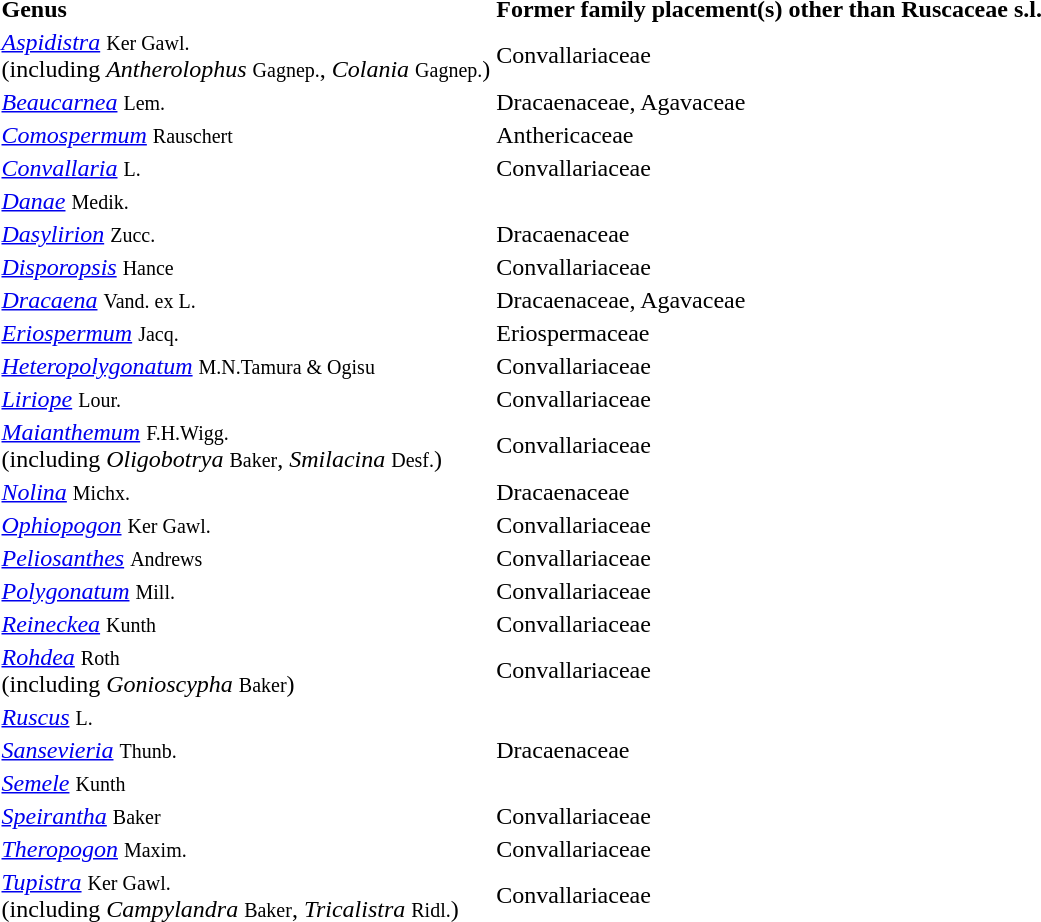<table border="0">
<tr>
<td><strong>Genus</strong></td>
<td><strong>Former family placement(s) other than Ruscaceae s.l.</strong><br></td>
</tr>
<tr>
<td><em><a href='#'>Aspidistra</a></em> <small>Ker Gawl.</small> <br>(including <em>Antherolophus</em> <small>Gagnep.</small>, <em>Colania</em> <small>Gagnep.</small>)</td>
<td>Convallariaceae</td>
</tr>
<tr>
<td><em><a href='#'>Beaucarnea</a></em> <small>Lem.</small> </td>
<td>Dracaenaceae, Agavaceae</td>
</tr>
<tr>
<td><em><a href='#'>Comospermum</a></em> <small>Rauschert</small> </td>
<td>Anthericaceae</td>
</tr>
<tr>
<td><em><a href='#'>Convallaria</a></em> <small>L.</small> </td>
<td>Convallariaceae</td>
</tr>
<tr>
<td><em><a href='#'>Danae</a></em> <small>Medik.</small> </td>
<td></td>
</tr>
<tr>
<td><em><a href='#'>Dasylirion</a></em> <small>Zucc.</small> </td>
<td>Dracaenaceae</td>
</tr>
<tr>
<td><em><a href='#'>Disporopsis</a></em> <small>Hance</small> </td>
<td>Convallariaceae</td>
</tr>
<tr>
<td><em><a href='#'>Dracaena</a></em> <small>Vand. ex L.</small> </td>
<td>Dracaenaceae, Agavaceae</td>
</tr>
<tr>
<td><em><a href='#'>Eriospermum</a></em> <small>Jacq.</small> </td>
<td>Eriospermaceae</td>
</tr>
<tr>
<td><em><a href='#'>Heteropolygonatum</a></em> <small>M.N.Tamura & Ogisu</small> </td>
<td>Convallariaceae</td>
</tr>
<tr>
<td><em><a href='#'>Liriope</a></em> <small>Lour.</small> </td>
<td>Convallariaceae</td>
</tr>
<tr>
<td><em><a href='#'>Maianthemum</a></em> <small>F.H.Wigg.</small> <br>(including <em>Oligobotrya</em> <small>Baker</small>, <em>Smilacina</em> <small>Desf.</small>)</td>
<td>Convallariaceae</td>
</tr>
<tr>
<td><em><a href='#'>Nolina</a></em> <small>Michx.</small> </td>
<td>Dracaenaceae</td>
</tr>
<tr>
<td><em><a href='#'>Ophiopogon</a></em> <small>Ker Gawl.</small> </td>
<td>Convallariaceae</td>
</tr>
<tr>
<td><em><a href='#'>Peliosanthes</a></em> <small>Andrews</small> </td>
<td>Convallariaceae</td>
</tr>
<tr>
<td><em><a href='#'>Polygonatum</a></em> <small>Mill.</small> </td>
<td>Convallariaceae</td>
</tr>
<tr>
<td><em><a href='#'>Reineckea</a></em> <small>Kunth</small> </td>
<td>Convallariaceae</td>
</tr>
<tr>
<td><em><a href='#'>Rohdea</a></em> <small>Roth</small> <br>(including <em>Gonioscypha</em> <small>Baker</small>)</td>
<td>Convallariaceae</td>
</tr>
<tr>
<td><em><a href='#'>Ruscus</a></em> <small>L.</small> </td>
<td></td>
</tr>
<tr>
<td><em><a href='#'>Sansevieria</a></em> <small>Thunb.</small> </td>
<td>Dracaenaceae</td>
</tr>
<tr>
<td><em><a href='#'>Semele</a></em> <small>Kunth</small> </td>
<td></td>
</tr>
<tr>
<td><em><a href='#'>Speirantha</a></em> <small>Baker</small> </td>
<td>Convallariaceae</td>
</tr>
<tr>
<td><em><a href='#'>Theropogon</a></em> <small>Maxim.</small> </td>
<td>Convallariaceae</td>
</tr>
<tr>
<td><em><a href='#'>Tupistra</a></em> <small>Ker Gawl.</small> <br>(including <em>Campylandra</em> <small>Baker</small>, <em>Tricalistra</em> <small>Ridl.</small>)</td>
<td>Convallariaceae</td>
</tr>
</table>
